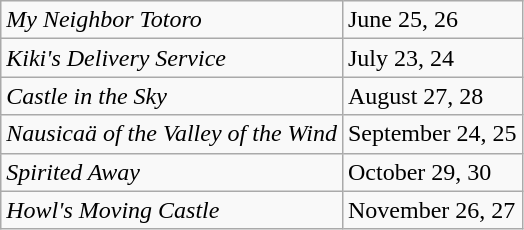<table class="wikitable sortable plainrowheaders">
<tr>
<td><em>My Neighbor Totoro</em></td>
<td>June 25, 26</td>
</tr>
<tr>
<td><em>Kiki's Delivery Service</em></td>
<td>July 23, 24</td>
</tr>
<tr>
<td><em>Castle in the Sky</em></td>
<td>August 27, 28</td>
</tr>
<tr>
<td><em>Nausicaä of the Valley of the Wind</em></td>
<td>September 24, 25</td>
</tr>
<tr>
<td><em>Spirited Away</em></td>
<td>October 29, 30</td>
</tr>
<tr>
<td><em>Howl's Moving Castle</em></td>
<td>November 26, 27</td>
</tr>
</table>
